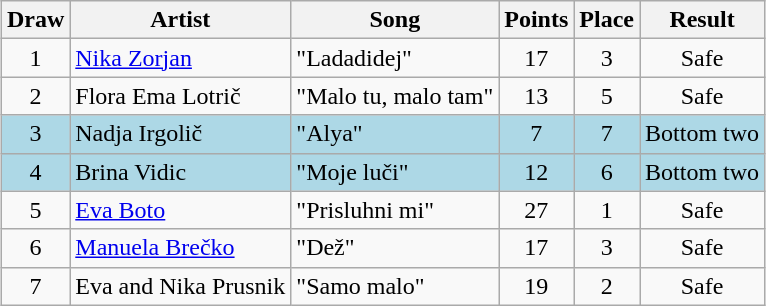<table class="sortable wikitable" style="margin: 1em auto 1em auto; text-align:center;">
<tr>
<th>Draw</th>
<th>Artist</th>
<th>Song </th>
<th>Points</th>
<th>Place</th>
<th>Result</th>
</tr>
<tr>
<td>1</td>
<td align="left"><a href='#'>Nika Zorjan</a></td>
<td align="left">"Ladadidej" </td>
<td>17</td>
<td>3</td>
<td>Safe</td>
</tr>
<tr>
<td>2</td>
<td align="left">Flora Ema Lotrič</td>
<td align="left">"Malo tu, malo tam" </td>
<td>13</td>
<td>5</td>
<td>Safe</td>
</tr>
<tr style="background:lightblue;">
<td>3</td>
<td align="left">Nadja Irgolič</td>
<td align="left">"Alya" </td>
<td>7</td>
<td>7</td>
<td>Bottom two</td>
</tr>
<tr style="background:lightblue;">
<td>4</td>
<td align="left">Brina Vidic</td>
<td align="left">"Moje luči" </td>
<td>12</td>
<td>6</td>
<td>Bottom two</td>
</tr>
<tr>
<td>5</td>
<td align="left"><a href='#'>Eva Boto</a></td>
<td align="left">"Prisluhni mi" </td>
<td>27</td>
<td>1</td>
<td>Safe</td>
</tr>
<tr>
<td>6</td>
<td align="left"><a href='#'>Manuela Brečko</a></td>
<td align="left">"Dež" </td>
<td>17</td>
<td>3</td>
<td>Safe</td>
</tr>
<tr>
<td>7</td>
<td align="left">Eva and Nika Prusnik</td>
<td align="left">"Samo malo" </td>
<td>19</td>
<td>2</td>
<td>Safe</td>
</tr>
</table>
